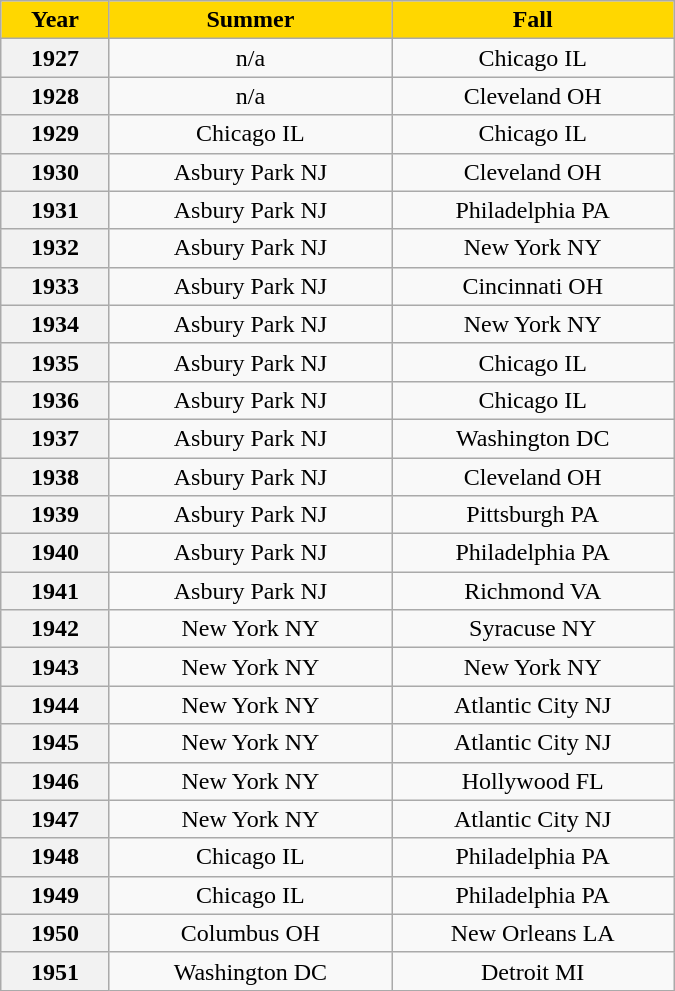<table class="sortable wikitable" style="text-align:center;">
<tr>
<th style="background:gold; color:black; width:10%; text-align:center">Year</th>
<th style="background:gold; color:black; width:26%">Summer</th>
<th style="background:gold; color:black; width:26%">Fall</th>
</tr>
<tr>
<th>1927</th>
<td>n/a</td>
<td>Chicago IL</td>
</tr>
<tr>
<th>1928</th>
<td>n/a</td>
<td>Cleveland OH</td>
</tr>
<tr>
<th>1929</th>
<td>Chicago IL</td>
<td>Chicago IL</td>
</tr>
<tr>
<th>1930</th>
<td>Asbury Park NJ</td>
<td>Cleveland OH</td>
</tr>
<tr>
<th>1931</th>
<td>Asbury Park NJ</td>
<td>Philadelphia PA</td>
</tr>
<tr>
<th>1932</th>
<td>Asbury Park NJ</td>
<td>New York NY</td>
</tr>
<tr>
<th>1933</th>
<td>Asbury Park NJ</td>
<td>Cincinnati OH</td>
</tr>
<tr>
<th>1934</th>
<td>Asbury Park NJ</td>
<td>New York NY</td>
</tr>
<tr>
<th>1935</th>
<td>Asbury Park NJ</td>
<td>Chicago IL</td>
</tr>
<tr>
<th>1936</th>
<td>Asbury Park NJ</td>
<td>Chicago IL</td>
</tr>
<tr>
<th>1937</th>
<td>Asbury Park NJ</td>
<td>Washington DC</td>
</tr>
<tr>
<th>1938</th>
<td>Asbury Park NJ</td>
<td>Cleveland OH</td>
</tr>
<tr>
<th>1939</th>
<td>Asbury Park NJ</td>
<td>Pittsburgh PA</td>
</tr>
<tr>
<th>1940</th>
<td>Asbury Park NJ</td>
<td>Philadelphia PA</td>
</tr>
<tr>
<th>1941</th>
<td>Asbury Park NJ</td>
<td>Richmond VA</td>
</tr>
<tr>
<th>1942</th>
<td>New York NY</td>
<td>Syracuse NY</td>
</tr>
<tr>
<th>1943</th>
<td>New York NY</td>
<td>New York NY</td>
</tr>
<tr>
<th>1944</th>
<td>New York NY</td>
<td>Atlantic City NJ</td>
</tr>
<tr>
<th>1945</th>
<td>New York NY</td>
<td>Atlantic City NJ</td>
</tr>
<tr>
<th>1946</th>
<td>New York NY</td>
<td>Hollywood FL</td>
</tr>
<tr>
<th>1947</th>
<td>New York NY</td>
<td>Atlantic City NJ</td>
</tr>
<tr>
<th>1948</th>
<td>Chicago IL</td>
<td>Philadelphia PA</td>
</tr>
<tr>
<th>1949</th>
<td>Chicago IL</td>
<td>Philadelphia PA</td>
</tr>
<tr>
<th>1950</th>
<td>Columbus OH</td>
<td>New Orleans LA</td>
</tr>
<tr>
<th>1951</th>
<td>Washington DC</td>
<td>Detroit MI</td>
</tr>
</table>
